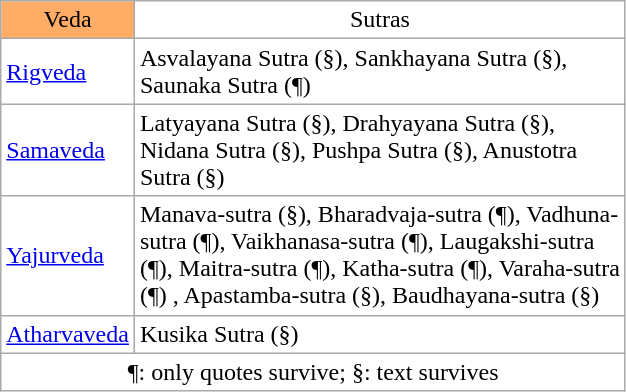<table class="wikitable floatright" align=center style = " background: transparent; ">
<tr style="text-align: center;">
<td width=80px style="background: #ffad66;">Veda</td>
<td width= 300px>Sutras</td>
</tr>
<tr style="text-align: left;">
<td width=80px><a href='#'>Rigveda</a></td>
<td width= 300px>Asvalayana Sutra (§), Sankhayana Sutra (§), Saunaka Sutra (¶)</td>
</tr>
<tr style="text-align: left;">
<td width=80px><a href='#'>Samaveda</a></td>
<td width= 300px>Latyayana Sutra (§), Drahyayana Sutra (§), Nidana Sutra (§), Pushpa Sutra (§), Anustotra Sutra (§)</td>
</tr>
<tr style="text-align: left;">
<td width=80px><a href='#'>Yajurveda</a></td>
<td width= 320px>Manava-sutra (§), Bharadvaja-sutra (¶), Vadhuna-sutra (¶), Vaikhanasa-sutra (¶), Laugakshi-sutra (¶), Maitra-sutra (¶), Katha-sutra (¶), Varaha-sutra (¶) , Apastamba-sutra (§), Baudhayana-sutra (§)</td>
</tr>
<tr style="text-align: left;">
<td width=80px><a href='#'>Atharvaveda</a></td>
<td width= 320px>Kusika Sutra (§)</td>
</tr>
<tr style="text-align: center;">
<td colspan="2">¶: only quotes survive; §: text survives</td>
</tr>
</table>
